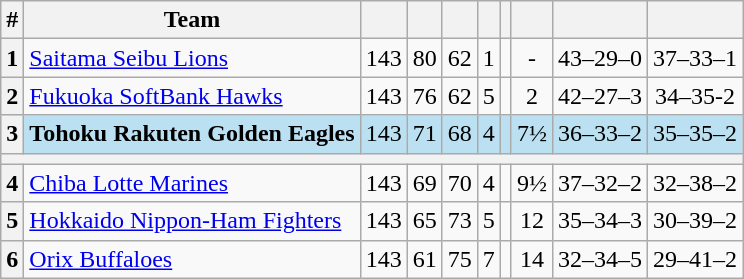<table class="wikitable plainrowheaders" style="text-align:center;">
<tr>
<th scope="col">#</th>
<th scope="col">Team</th>
<th scope="col"></th>
<th scope="col"></th>
<th scope="col"></th>
<th scope="col"><a href='#'></a></th>
<th scope="col"><a href='#'></a></th>
<th scope="col"></th>
<th scope="col"></th>
<th scope="col"></th>
</tr>
<tr>
<th>1</th>
<td style="text-align:left;"><a href='#'>Saitama Seibu Lions</a></td>
<td>143</td>
<td>80</td>
<td>62</td>
<td>1</td>
<td></td>
<td>-</td>
<td>43–29–0</td>
<td>37–33–1</td>
</tr>
<tr>
<th>2</th>
<td style="text-align:left;"><a href='#'>Fukuoka SoftBank Hawks</a></td>
<td>143</td>
<td>76</td>
<td>62</td>
<td>5</td>
<td></td>
<td>2</td>
<td>42–27–3</td>
<td>34–35-2</td>
</tr>
<tr style="background: #bbe0f1">
<th>3</th>
<td style="text-align:left;"><strong>Tohoku Rakuten Golden Eagles</strong></td>
<td>143</td>
<td>71</td>
<td>68</td>
<td>4</td>
<td></td>
<td>7½</td>
<td>36–33–2</td>
<td>35–35–2</td>
</tr>
<tr>
<th colspan="10"></th>
</tr>
<tr>
<th>4</th>
<td style="text-align:left;"><a href='#'>Chiba Lotte Marines</a></td>
<td>143</td>
<td>69</td>
<td>70</td>
<td>4</td>
<td></td>
<td>9½</td>
<td>37–32–2</td>
<td>32–38–2</td>
</tr>
<tr>
<th>5</th>
<td style="text-align:left;"><a href='#'>Hokkaido Nippon-Ham Fighters</a></td>
<td>143</td>
<td>65</td>
<td>73</td>
<td>5</td>
<td></td>
<td>12</td>
<td>35–34–3</td>
<td>30–39–2</td>
</tr>
<tr>
<th>6</th>
<td style="text-align:left;"><a href='#'>Orix Buffaloes</a></td>
<td>143</td>
<td>61</td>
<td>75</td>
<td>7</td>
<td></td>
<td>14</td>
<td>32–34–5</td>
<td>29–41–2</td>
</tr>
</table>
